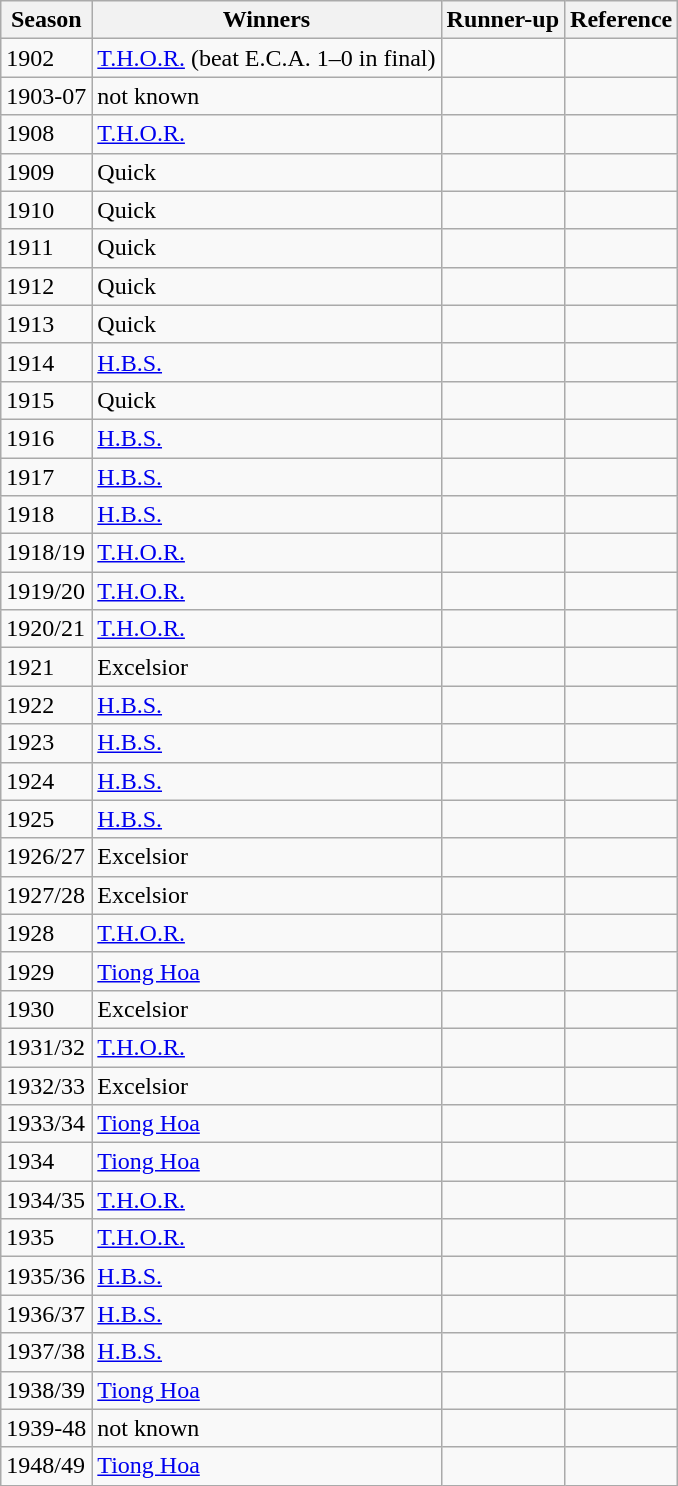<table class="wikitable">
<tr>
<th>Season</th>
<th>Winners</th>
<th>Runner-up</th>
<th>Reference</th>
</tr>
<tr>
<td>1902</td>
<td><a href='#'>T.H.O.R.</a> (beat E.C.A. 1–0 in final)</td>
<td></td>
<td></td>
</tr>
<tr>
<td>1903-07</td>
<td>not known</td>
<td></td>
<td></td>
</tr>
<tr>
<td>1908</td>
<td><a href='#'>T.H.O.R.</a></td>
<td></td>
<td></td>
</tr>
<tr>
<td>1909</td>
<td>Quick</td>
<td></td>
<td></td>
</tr>
<tr>
<td>1910</td>
<td>Quick</td>
<td></td>
<td></td>
</tr>
<tr>
<td>1911</td>
<td>Quick</td>
<td></td>
<td></td>
</tr>
<tr>
<td>1912</td>
<td>Quick</td>
<td></td>
<td></td>
</tr>
<tr>
<td>1913</td>
<td>Quick</td>
<td></td>
<td></td>
</tr>
<tr>
<td>1914</td>
<td><a href='#'>H.B.S.</a></td>
<td></td>
<td></td>
</tr>
<tr>
<td>1915</td>
<td>Quick</td>
<td></td>
<td></td>
</tr>
<tr>
<td>1916</td>
<td><a href='#'>H.B.S.</a></td>
<td></td>
<td></td>
</tr>
<tr>
<td>1917</td>
<td><a href='#'>H.B.S.</a></td>
<td></td>
<td></td>
</tr>
<tr>
<td>1918</td>
<td><a href='#'>H.B.S.</a></td>
<td></td>
<td></td>
</tr>
<tr>
<td>1918/19</td>
<td><a href='#'>T.H.O.R.</a></td>
<td></td>
<td></td>
</tr>
<tr>
<td>1919/20</td>
<td><a href='#'>T.H.O.R.</a></td>
<td></td>
<td></td>
</tr>
<tr>
<td>1920/21</td>
<td><a href='#'>T.H.O.R.</a></td>
<td></td>
<td></td>
</tr>
<tr>
<td>1921</td>
<td>Excelsior</td>
<td></td>
<td></td>
</tr>
<tr>
<td>1922</td>
<td><a href='#'>H.B.S.</a></td>
<td></td>
<td></td>
</tr>
<tr>
<td>1923</td>
<td><a href='#'>H.B.S.</a></td>
<td></td>
<td></td>
</tr>
<tr>
<td>1924</td>
<td><a href='#'>H.B.S.</a></td>
<td></td>
<td></td>
</tr>
<tr>
<td>1925</td>
<td><a href='#'>H.B.S.</a></td>
<td></td>
<td></td>
</tr>
<tr>
<td>1926/27</td>
<td>Excelsior</td>
<td></td>
<td></td>
</tr>
<tr>
<td>1927/28</td>
<td>Excelsior</td>
<td></td>
<td></td>
</tr>
<tr>
<td>1928</td>
<td><a href='#'>T.H.O.R.</a></td>
<td></td>
<td></td>
</tr>
<tr>
<td>1929</td>
<td><a href='#'>Tiong Hoa</a></td>
<td></td>
<td></td>
</tr>
<tr>
<td>1930</td>
<td>Excelsior</td>
<td></td>
<td></td>
</tr>
<tr>
<td>1931/32</td>
<td><a href='#'>T.H.O.R.</a></td>
<td></td>
<td></td>
</tr>
<tr>
<td>1932/33</td>
<td>Excelsior</td>
<td></td>
<td></td>
</tr>
<tr>
<td>1933/34</td>
<td><a href='#'>Tiong Hoa</a></td>
<td></td>
<td></td>
</tr>
<tr>
<td>1934</td>
<td><a href='#'>Tiong Hoa</a></td>
<td></td>
<td></td>
</tr>
<tr>
<td>1934/35</td>
<td><a href='#'>T.H.O.R.</a></td>
<td></td>
<td></td>
</tr>
<tr>
<td>1935</td>
<td><a href='#'>T.H.O.R.</a></td>
<td></td>
<td></td>
</tr>
<tr>
<td>1935/36</td>
<td><a href='#'>H.B.S.</a></td>
<td></td>
<td></td>
</tr>
<tr>
<td>1936/37</td>
<td><a href='#'>H.B.S.</a></td>
<td></td>
<td></td>
</tr>
<tr>
<td>1937/38</td>
<td><a href='#'>H.B.S.</a></td>
<td></td>
<td></td>
</tr>
<tr>
<td>1938/39</td>
<td><a href='#'>Tiong Hoa</a></td>
<td></td>
<td></td>
</tr>
<tr>
<td>1939-48</td>
<td>not known</td>
<td></td>
<td></td>
</tr>
<tr>
<td>1948/49</td>
<td><a href='#'>Tiong Hoa</a></td>
<td></td>
<td></td>
</tr>
</table>
